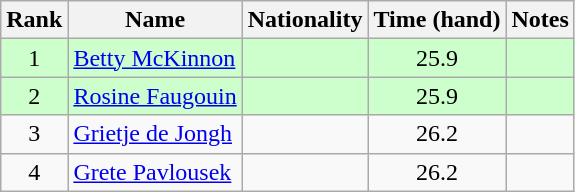<table class="wikitable sortable" style="text-align:center">
<tr>
<th>Rank</th>
<th>Name</th>
<th>Nationality</th>
<th>Time (hand)</th>
<th>Notes</th>
</tr>
<tr bgcolor=#cfc>
<td>1</td>
<td align=left><a href='#'>Betty McKinnon</a></td>
<td align=left></td>
<td>25.9</td>
<td></td>
</tr>
<tr bgcolor=#cfc>
<td>2</td>
<td align=left><a href='#'>Rosine Faugouin</a></td>
<td align=left></td>
<td>25.9</td>
<td></td>
</tr>
<tr>
<td>3</td>
<td align=left><a href='#'>Grietje de Jongh</a></td>
<td align=left></td>
<td>26.2</td>
<td></td>
</tr>
<tr>
<td>4</td>
<td align=left><a href='#'>Grete Pavlousek</a></td>
<td align=left></td>
<td>26.2</td>
<td></td>
</tr>
</table>
